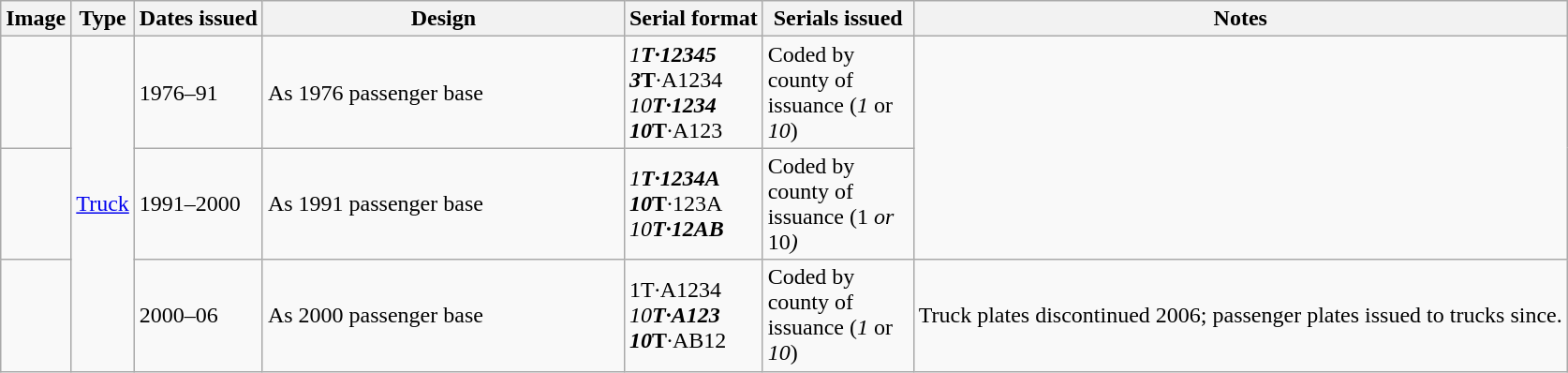<table class="wikitable">
<tr>
<th>Image</th>
<th>Type</th>
<th>Dates issued</th>
<th style="width:250px;">Design</th>
<th>Serial format</th>
<th style="width:100px;">Serials issued</th>
<th>Notes</th>
</tr>
<tr>
<td></td>
<td rowspan="3"><a href='#'>Truck</a></td>
<td>1976–91</td>
<td>As 1976 passenger base</td>
<td><em>1<strong><em>T<strong>·12345<br></em></strong>3</em>T</strong>·A1234<br><em>10<strong><em>T<strong>·1234<br></em>10</em></strong>T</strong>·A123</td>
<td>Coded by county of issuance (<em>1</em> or <em>10</em>)</td>
<td rowspan="2"></td>
</tr>
<tr>
<td></td>
<td>1991–2000</td>
<td>As 1991 passenger base</td>
<td><em>1<strong><em>T<strong>·1234A<br></em>10</em></strong>T</strong>·123A<br><em>10<strong><em>T<strong>·12AB</td>
<td>Coded by county of issuance (</em>1<em> or </em>10<em>)</td>
</tr>
<tr>
<td></td>
<td>2000–06</td>
<td>As 2000 passenger base</td>
<td></em>1</em></strong>T</strong>·A1234<br><em>10<strong><em>T<strong>·A123<br></em>10</em></strong>T</strong>·AB12</td>
<td>Coded by county of issuance (<em>1</em> or <em>10</em>)</td>
<td>Truck plates discontinued 2006; passenger plates issued to trucks since.</td>
</tr>
</table>
